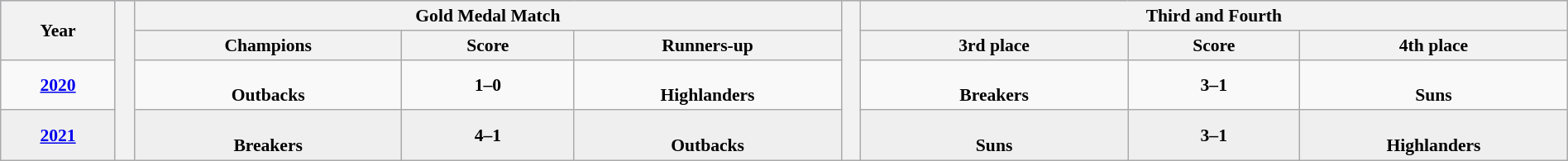<table class="wikitable" style="font-size:90%; width: 100%; text-align: center;">
<tr bgcolor=#c1d8ff>
<th rowspan=2 width=6%>Year</th>
<th width=1% rowspan=20 bgcolor=ffffff></th>
<th colspan=3>Gold Medal Match</th>
<th width=1% rowspan=20 bgcolor=ffffff></th>
<th colspan=3>Third and Fourth</th>
</tr>
<tr bgcolor=#efefef>
<th width=14%>Champions</th>
<th width=9%>Score</th>
<th width=14%>Runners-up</th>
<th width=14%>3rd place</th>
<th width=9%>Score</th>
<th width=14%>4th place</th>
</tr>
<tr>
<td><strong><a href='#'>2020</a></strong></td>
<td><br><strong>Outbacks</strong></td>
<td><strong>1–0</strong></td>
<td><br><strong>Highlanders</strong></td>
<td><br><strong>Breakers</strong></td>
<td><strong>3–1</strong></td>
<td><br><strong>Suns</strong></td>
</tr>
<tr bgcolor=#efefef>
<td><strong><a href='#'>2021</a></strong></td>
<td><br><strong>Breakers</strong></td>
<td><strong>4–1</strong></td>
<td><br><strong>Outbacks</strong></td>
<td><br><strong>Suns</strong></td>
<td><strong>3–1</strong></td>
<td><br><strong>Highlanders</strong></td>
</tr>
</table>
